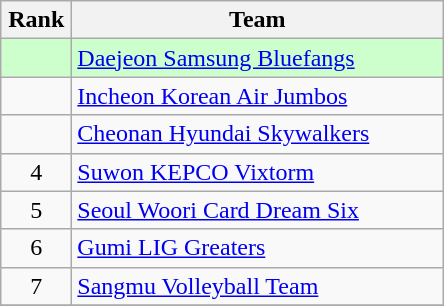<table class="wikitable" style="text-align: center;">
<tr>
<th width=40>Rank</th>
<th width=240>Team</th>
</tr>
<tr bgcolor=#ccffcc>
<td></td>
<td align=left><a href='#'>Daejeon Samsung Bluefangs</a></td>
</tr>
<tr>
<td></td>
<td align=left><a href='#'>Incheon Korean Air Jumbos</a></td>
</tr>
<tr>
<td></td>
<td align=left><a href='#'>Cheonan Hyundai Skywalkers</a></td>
</tr>
<tr>
<td>4</td>
<td align=left><a href='#'>Suwon KEPCO Vixtorm</a></td>
</tr>
<tr>
<td>5</td>
<td align=left><a href='#'>Seoul Woori Card Dream Six</a></td>
</tr>
<tr>
<td>6</td>
<td align=left><a href='#'>Gumi LIG Greaters</a></td>
</tr>
<tr>
<td>7</td>
<td align=left><a href='#'>Sangmu Volleyball Team</a></td>
</tr>
<tr>
</tr>
</table>
